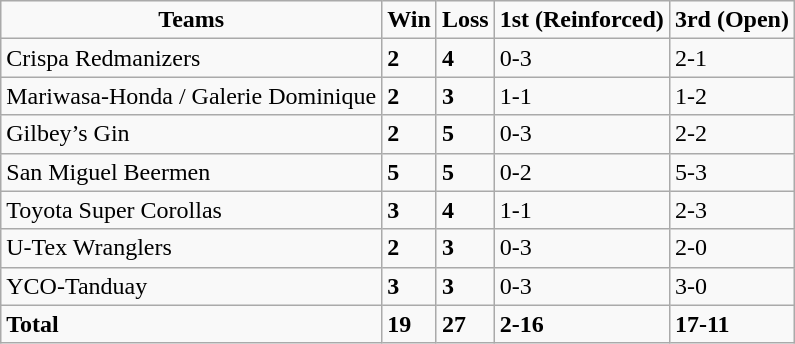<table class=wikitable sortable>
<tr align=center>
<td><strong>Teams</strong></td>
<td><strong>Win</strong></td>
<td><strong>Loss</strong></td>
<td><strong>1st (Reinforced)</strong></td>
<td><strong>3rd (Open)</strong></td>
</tr>
<tr>
<td>Crispa Redmanizers</td>
<td><strong>2</strong></td>
<td><strong>4</strong></td>
<td>0-3</td>
<td>2-1</td>
</tr>
<tr>
<td>Mariwasa-Honda / Galerie Dominique</td>
<td><strong>2</strong></td>
<td><strong>3</strong></td>
<td>1-1</td>
<td>1-2</td>
</tr>
<tr>
<td>Gilbey’s Gin</td>
<td><strong>2</strong></td>
<td><strong>5</strong></td>
<td>0-3</td>
<td>2-2</td>
</tr>
<tr>
<td>San Miguel Beermen</td>
<td><strong>5</strong></td>
<td><strong>5</strong></td>
<td>0-2</td>
<td>5-3</td>
</tr>
<tr>
<td>Toyota Super Corollas</td>
<td><strong>3</strong></td>
<td><strong>4</strong></td>
<td>1-1</td>
<td>2-3</td>
</tr>
<tr>
<td>U-Tex Wranglers</td>
<td><strong>2</strong></td>
<td><strong>3</strong></td>
<td>0-3</td>
<td>2-0</td>
</tr>
<tr>
<td>YCO-Tanduay</td>
<td><strong>3</strong></td>
<td><strong>3</strong></td>
<td>0-3</td>
<td>3-0</td>
</tr>
<tr>
<td><strong>Total</strong></td>
<td><strong>19</strong></td>
<td><strong>27</strong></td>
<td><strong>2-16</strong></td>
<td><strong>17-11</strong></td>
</tr>
</table>
